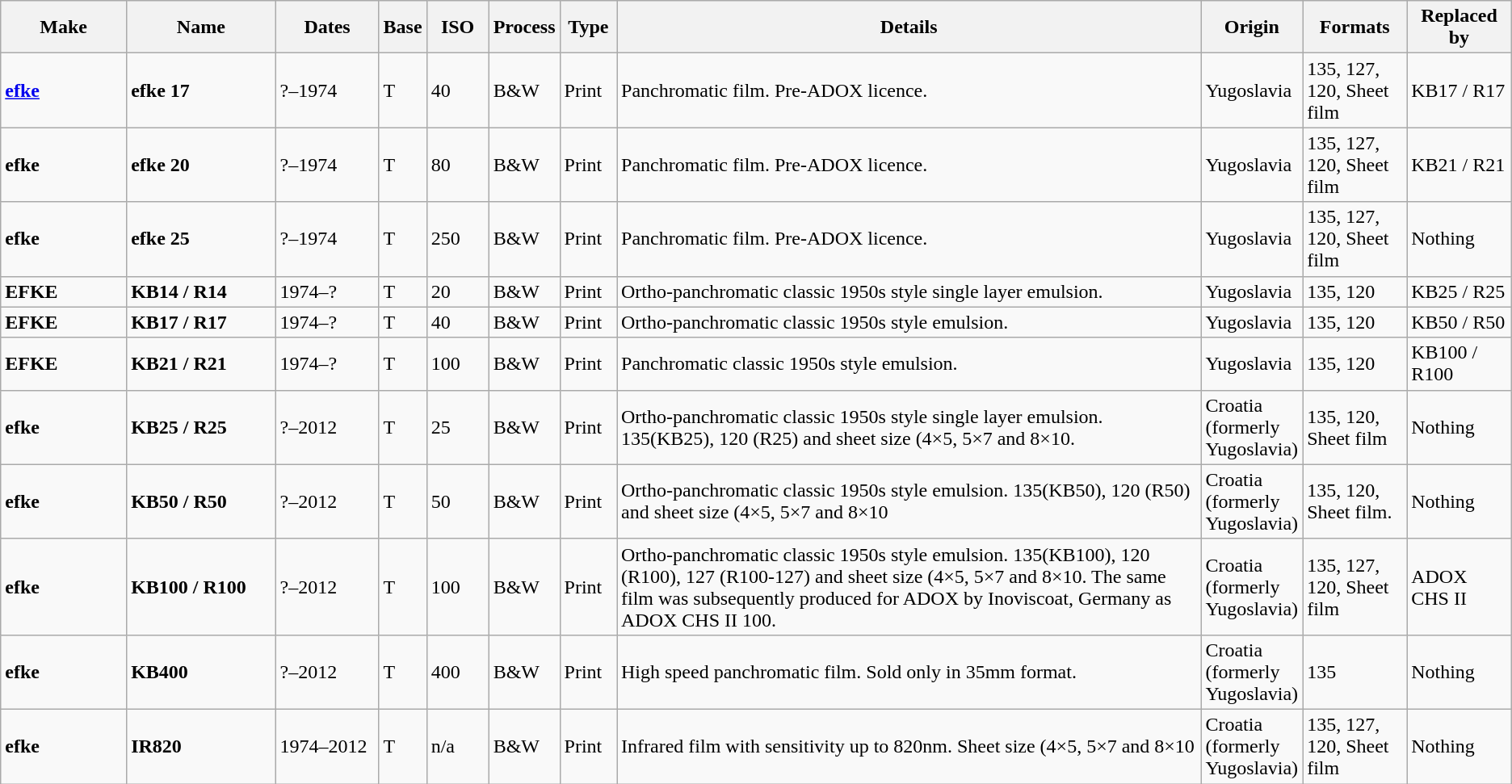<table class="wikitable">
<tr>
<th scope="col" style="width: 100px;">Make</th>
<th scope="col" style="width: 120px;">Name</th>
<th scope="col" style="width: 80px;">Dates</th>
<th scope="col" style="width: 30px;">Base</th>
<th scope="col" style="width: 45px;">ISO</th>
<th scope="col" style="width: 40px;">Process</th>
<th scope="col" style="width: 40px;">Type</th>
<th scope="col" style="width: 500px;">Details</th>
<th scope="col" style="width: 60px;">Origin</th>
<th scope="col" style="width: 80px;">Formats</th>
<th scope="col" style="width: 80px;">Replaced by</th>
</tr>
<tr>
<td><strong> <a href='#'>efke</a></strong></td>
<td><strong>efke 17</strong></td>
<td>?–1974</td>
<td>T</td>
<td>40</td>
<td>B&W</td>
<td>Print</td>
<td>Panchromatic film. Pre-ADOX licence.</td>
<td>Yugoslavia</td>
<td>135, 127, 120, Sheet film</td>
<td>KB17 / R17</td>
</tr>
<tr>
<td><strong>efke</strong></td>
<td><strong>efke 20</strong></td>
<td>?–1974</td>
<td>T</td>
<td>80</td>
<td>B&W</td>
<td>Print</td>
<td>Panchromatic film. Pre-ADOX licence.</td>
<td>Yugoslavia</td>
<td>135, 127, 120, Sheet film</td>
<td>KB21 / R21</td>
</tr>
<tr>
<td><strong>efke</strong></td>
<td><strong>efke 25</strong></td>
<td>?–1974</td>
<td>T</td>
<td>250</td>
<td>B&W</td>
<td>Print</td>
<td>Panchromatic film. Pre-ADOX licence.</td>
<td>Yugoslavia</td>
<td>135, 127, 120, Sheet film</td>
<td>Nothing</td>
</tr>
<tr>
<td><strong>EFKE</strong></td>
<td><strong>KB14 / R14</strong></td>
<td>1974–?</td>
<td>T</td>
<td>20</td>
<td>B&W</td>
<td>Print</td>
<td>Ortho-panchromatic classic 1950s style single layer emulsion.</td>
<td>Yugoslavia</td>
<td>135, 120</td>
<td>KB25 / R25</td>
</tr>
<tr>
<td><strong>EFKE</strong></td>
<td><strong>KB17 / R17</strong></td>
<td>1974–?</td>
<td>T</td>
<td>40</td>
<td>B&W</td>
<td>Print</td>
<td>Ortho-panchromatic classic 1950s style emulsion.</td>
<td>Yugoslavia</td>
<td>135, 120</td>
<td>KB50 / R50</td>
</tr>
<tr>
<td><strong>EFKE</strong></td>
<td><strong>KB21 / R21</strong></td>
<td>1974–?</td>
<td>T</td>
<td>100</td>
<td>B&W</td>
<td>Print</td>
<td>Panchromatic classic 1950s style emulsion.</td>
<td>Yugoslavia</td>
<td>135, 120</td>
<td>KB100 / R100</td>
</tr>
<tr>
<td><strong>efke</strong></td>
<td><strong>KB25 / R25</strong></td>
<td>?–2012</td>
<td>T</td>
<td>25</td>
<td>B&W</td>
<td>Print</td>
<td>Ortho-panchromatic classic 1950s style single layer emulsion. 135(KB25), 120 (R25) and sheet size (4×5, 5×7 and 8×10.</td>
<td>Croatia<br>(formerly Yugoslavia)</td>
<td>135, 120, Sheet film</td>
<td>Nothing</td>
</tr>
<tr>
<td><strong>efke</strong></td>
<td><strong>KB50 / R50</strong></td>
<td>?–2012</td>
<td>T</td>
<td>50</td>
<td>B&W</td>
<td>Print</td>
<td>Ortho-panchromatic classic 1950s style emulsion. 135(KB50), 120 (R50) and sheet size (4×5, 5×7 and 8×10</td>
<td>Croatia<br>(formerly Yugoslavia)</td>
<td>135, 120, Sheet film.</td>
<td>Nothing</td>
</tr>
<tr>
<td><strong>efke</strong></td>
<td><strong>KB100 / R100</strong></td>
<td>?–2012</td>
<td>T</td>
<td>100</td>
<td>B&W</td>
<td>Print</td>
<td>Ortho-panchromatic classic 1950s style emulsion. 135(KB100), 120 (R100), 127 (R100-127) and sheet size (4×5, 5×7 and 8×10. The same film was subsequently produced for ADOX by Inoviscoat, Germany as ADOX CHS II 100.</td>
<td>Croatia<br>(formerly Yugoslavia)</td>
<td>135, 127, 120, Sheet film</td>
<td>ADOX CHS II</td>
</tr>
<tr>
<td><strong>efke</strong></td>
<td><strong>KB400</strong></td>
<td>?–2012</td>
<td>T</td>
<td>400</td>
<td>B&W</td>
<td>Print</td>
<td>High speed panchromatic film. Sold only in 35mm format.</td>
<td>Croatia<br>(formerly Yugoslavia)</td>
<td>135</td>
<td>Nothing</td>
</tr>
<tr>
<td><strong>efke</strong></td>
<td><strong>IR820</strong></td>
<td>1974–2012</td>
<td>T</td>
<td>n/a</td>
<td>B&W</td>
<td>Print</td>
<td>Infrared film with sensitivity up to 820nm. Sheet size (4×5, 5×7 and 8×10</td>
<td>Croatia<br>(formerly Yugoslavia)</td>
<td>135, 127, 120, Sheet film</td>
<td>Nothing</td>
</tr>
</table>
